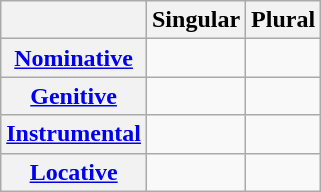<table class="wikitable">
<tr>
<th></th>
<th><strong>Singular</strong></th>
<th><strong>Plural</strong></th>
</tr>
<tr>
<th><a href='#'>Nominative</a></th>
<td></td>
<td></td>
</tr>
<tr>
<th><a href='#'>Genitive</a></th>
<td></td>
<td></td>
</tr>
<tr>
<th><a href='#'>Instrumental</a></th>
<td></td>
<td></td>
</tr>
<tr>
<th><a href='#'>Locative</a></th>
<td></td>
<td></td>
</tr>
</table>
